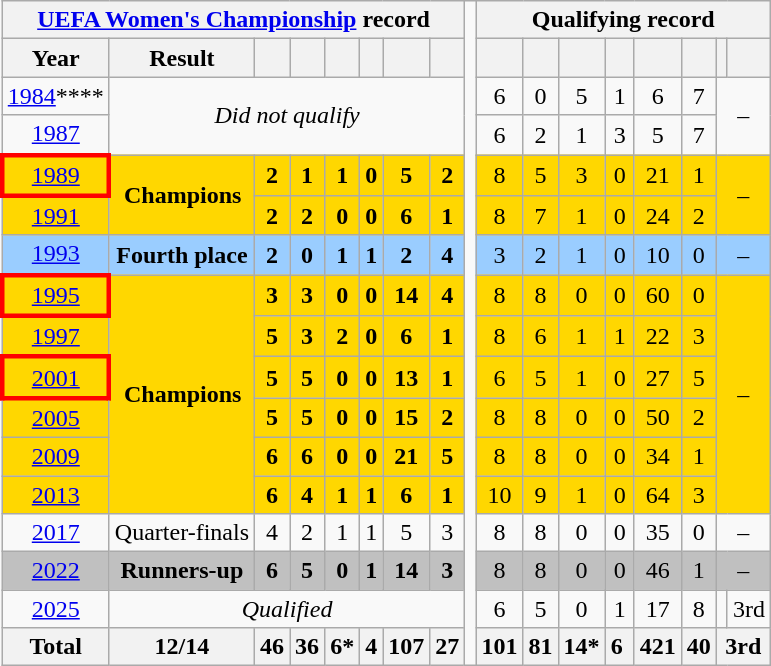<table class="wikitable" style="text-align: center;">
<tr>
<th colspan=8><a href='#'>UEFA Women's Championship</a> record</th>
<td rowspan=17></td>
<th colspan=8>Qualifying record</th>
</tr>
<tr>
<th>Year</th>
<th>Result</th>
<th></th>
<th></th>
<th></th>
<th></th>
<th></th>
<th><br></th>
<th></th>
<th></th>
<th></th>
<th></th>
<th></th>
<th></th>
<th></th>
<th></th>
</tr>
<tr>
<td><a href='#'>1984</a>****</td>
<td colspan=7 rowspan=2><em>Did not qualify</em></td>
<td>6</td>
<td>0</td>
<td>5</td>
<td>1</td>
<td>6</td>
<td>7</td>
<td rowspan=2 colspan=2>–</td>
</tr>
<tr>
<td> <a href='#'>1987</a></td>
<td>6</td>
<td>2</td>
<td>1</td>
<td>3</td>
<td>5</td>
<td>7</td>
</tr>
<tr style="background:gold;">
<td style="border: 3px solid red"> <a href='#'>1989</a></td>
<td rowspan=2><strong>Champions</strong></td>
<td><strong>2</strong></td>
<td><strong>1</strong></td>
<td><strong>1</strong></td>
<td><strong>0</strong></td>
<td><strong>5</strong></td>
<td><strong>2</strong></td>
<td>8</td>
<td>5</td>
<td>3</td>
<td>0</td>
<td>21</td>
<td>1</td>
<td rowspan=2 colspan=2>–</td>
</tr>
<tr style="background:gold;">
<td> <a href='#'>1991</a></td>
<td><strong>2</strong></td>
<td><strong>2</strong></td>
<td><strong>0</strong></td>
<td><strong>0</strong></td>
<td><strong>6</strong></td>
<td><strong>1</strong></td>
<td>8</td>
<td>7</td>
<td>1</td>
<td>0</td>
<td>24</td>
<td>2</td>
</tr>
<tr style="background:#9acdff;">
<td> <a href='#'>1993</a></td>
<td><strong>Fourth place</strong></td>
<td><strong>2</strong></td>
<td><strong>0</strong></td>
<td><strong>1</strong></td>
<td><strong>1</strong></td>
<td><strong>2</strong></td>
<td><strong>4</strong></td>
<td>3</td>
<td>2</td>
<td>1</td>
<td>0</td>
<td>10</td>
<td>0</td>
<td colspan=2>–</td>
</tr>
<tr style="background:gold;">
<td style="border: 3px solid red">    <a href='#'>1995</a></td>
<td rowspan=6><strong>Champions</strong></td>
<td><strong>3</strong></td>
<td><strong>3</strong></td>
<td><strong>0</strong></td>
<td><strong>0</strong></td>
<td><strong>14</strong></td>
<td><strong>4</strong></td>
<td>8</td>
<td>8</td>
<td>0</td>
<td>0</td>
<td>60</td>
<td>0</td>
<td rowspan=6 colspan=2>–</td>
</tr>
<tr style="background:gold;">
<td>  <a href='#'>1997</a></td>
<td><strong>5</strong></td>
<td><strong>3</strong></td>
<td><strong>2</strong></td>
<td><strong>0</strong></td>
<td><strong>6</strong></td>
<td><strong>1</strong></td>
<td>8</td>
<td>6</td>
<td>1</td>
<td>1</td>
<td>22</td>
<td>3</td>
</tr>
<tr style="background:gold;">
<td style="border: 3px solid red"> <a href='#'>2001</a></td>
<td><strong>5</strong></td>
<td><strong>5</strong></td>
<td><strong>0</strong></td>
<td><strong>0</strong></td>
<td><strong>13</strong></td>
<td><strong>1</strong></td>
<td>6</td>
<td>5</td>
<td>1</td>
<td>0</td>
<td>27</td>
<td>5</td>
</tr>
<tr style="background:gold;">
<td> <a href='#'>2005</a></td>
<td><strong>5</strong></td>
<td><strong>5</strong></td>
<td><strong>0</strong></td>
<td><strong>0</strong></td>
<td><strong>15</strong></td>
<td><strong>2</strong></td>
<td>8</td>
<td>8</td>
<td>0</td>
<td>0</td>
<td>50</td>
<td>2</td>
</tr>
<tr style="background:gold;">
<td> <a href='#'>2009</a></td>
<td><strong>6</strong></td>
<td><strong>6</strong></td>
<td><strong>0</strong></td>
<td><strong>0</strong></td>
<td><strong>21</strong></td>
<td><strong>5</strong></td>
<td>8</td>
<td>8</td>
<td>0</td>
<td>0</td>
<td>34</td>
<td>1</td>
</tr>
<tr style="background:gold;">
<td> <a href='#'>2013</a></td>
<td><strong>6</strong></td>
<td><strong>4</strong></td>
<td><strong>1</strong></td>
<td><strong>1</strong></td>
<td><strong>6</strong></td>
<td><strong>1</strong></td>
<td>10</td>
<td>9</td>
<td>1</td>
<td>0</td>
<td>64</td>
<td>3</td>
</tr>
<tr>
<td> <a href='#'>2017</a></td>
<td>Quarter-finals</td>
<td>4</td>
<td>2</td>
<td>1</td>
<td>1</td>
<td>5</td>
<td>3</td>
<td>8</td>
<td>8</td>
<td>0</td>
<td>0</td>
<td>35</td>
<td>0</td>
<td colspan=2>–</td>
</tr>
<tr style="background:silver;">
<td> <a href='#'>2022</a></td>
<td><strong>Runners-up</strong></td>
<td><strong>6</strong></td>
<td><strong>5</strong></td>
<td><strong>0</strong></td>
<td><strong>1</strong></td>
<td><strong>14</strong></td>
<td><strong>3</strong></td>
<td>8</td>
<td>8</td>
<td>0</td>
<td>0</td>
<td>46</td>
<td>1</td>
<td colspan=2>–</td>
</tr>
<tr>
<td> <a href='#'>2025</a></td>
<td colspan=7><em>Qualified</em></td>
<td>6</td>
<td>5</td>
<td>0</td>
<td>1</td>
<td>17</td>
<td>8</td>
<td></td>
<td>3rd</td>
</tr>
<tr>
<th>Total</th>
<th>12/14</th>
<th>46</th>
<th>36</th>
<th>6*</th>
<th>4</th>
<th>107</th>
<th>27</th>
<th>101</th>
<th>81</th>
<th>14*</th>
<th>6 </th>
<th>421</th>
<th>40</th>
<th colspan=2>3rd</th>
</tr>
</table>
